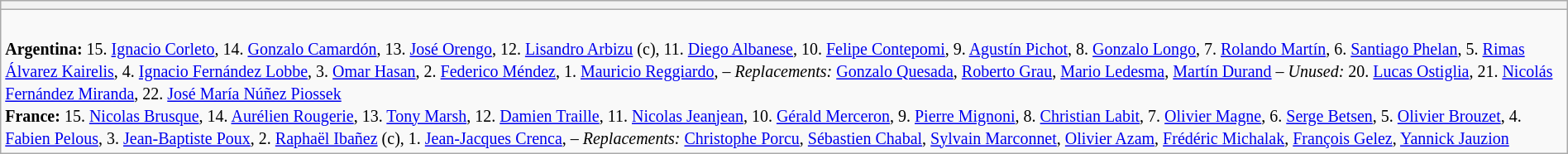<table style="width:100%" class="wikitable collapsible collapsed">
<tr>
<th></th>
</tr>
<tr>
<td><br>





<small><strong>Argentina:</strong> 15. <a href='#'>Ignacio Corleto</a>, 14. <a href='#'>Gonzalo Camardón</a>, 13. <a href='#'>José Orengo</a>, 12. <a href='#'>Lisandro Arbizu</a> (c), 11. <a href='#'>Diego Albanese</a>, 10. <a href='#'>Felipe Contepomi</a>, 9. <a href='#'>Agustín Pichot</a>, 8. <a href='#'>Gonzalo Longo</a>, 7. <a href='#'>Rolando Martín</a>, 6. <a href='#'>Santiago Phelan</a>, 5. <a href='#'>Rimas Álvarez Kairelis</a>, 4. <a href='#'>Ignacio Fernández Lobbe</a>, 3. <a href='#'>Omar Hasan</a>, 2. <a href='#'>Federico Méndez</a>, 1. <a href='#'>Mauricio Reggiardo</a>, – <em>Replacements:</em> <a href='#'>Gonzalo Quesada</a>, <a href='#'>Roberto Grau</a>, <a href='#'>Mario Ledesma</a>, <a href='#'>Martín Durand</a> – <em>Unused:</em> 20. <a href='#'>Lucas Ostiglia</a>, 21. <a href='#'>Nicolás Fernández Miranda</a>, 22. <a href='#'>José María Núñez Piossek</a></small><br>
<small><strong>France:</strong> 15. <a href='#'>Nicolas Brusque</a>, 14. <a href='#'>Aurélien Rougerie</a>, 13. <a href='#'>Tony Marsh</a>, 12. <a href='#'>Damien Traille</a>, 11. <a href='#'>Nicolas Jeanjean</a>, 10. <a href='#'>Gérald Merceron</a>, 9. <a href='#'>Pierre Mignoni</a>, 8. <a href='#'>Christian Labit</a>, 7. <a href='#'>Olivier Magne</a>, 6. <a href='#'>Serge Betsen</a>, 5. <a href='#'>Olivier Brouzet</a>, 4. <a href='#'>Fabien Pelous</a>, 3. <a href='#'>Jean-Baptiste Poux</a>, 2. <a href='#'>Raphaël Ibañez</a> (c), 1. <a href='#'>Jean-Jacques Crenca</a>, – <em>Replacements:</em> <a href='#'>Christophe Porcu</a>, <a href='#'>Sébastien Chabal</a>, <a href='#'>Sylvain Marconnet</a>, <a href='#'>Olivier Azam</a>, <a href='#'>Frédéric Michalak</a>, <a href='#'>François Gelez</a>, <a href='#'>Yannick Jauzion</a></small></td>
</tr>
</table>
